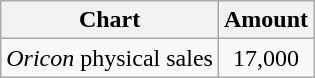<table class="wikitable">
<tr>
<th>Chart</th>
<th>Amount</th>
</tr>
<tr>
<td><em>Oricon</em> physical sales</td>
<td align="center">17,000</td>
</tr>
</table>
